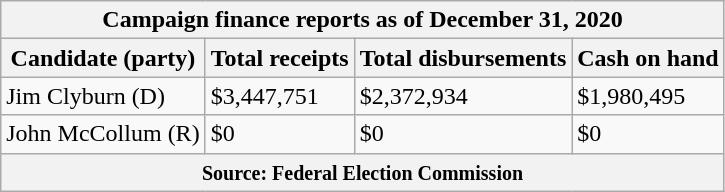<table class="wikitable sortable">
<tr>
<th colspan=4>Campaign finance reports as of December 31, 2020</th>
</tr>
<tr style="text-align:center;">
<th>Candidate (party)</th>
<th>Total receipts</th>
<th>Total disbursements</th>
<th>Cash on hand</th>
</tr>
<tr>
<td>Jim Clyburn (D)</td>
<td>$3,447,751</td>
<td>$2,372,934</td>
<td>$1,980,495</td>
</tr>
<tr>
<td>John McCollum (R)</td>
<td>$0</td>
<td>$0</td>
<td>$0</td>
</tr>
<tr>
<th colspan="4"><small>Source: Federal Election Commission</small></th>
</tr>
</table>
